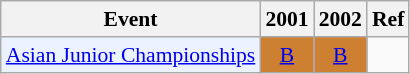<table class="wikitable" style="font-size: 90%; text-align:center">
<tr>
<th>Event</th>
<th>2001</th>
<th>2002</th>
<th>Ref</th>
</tr>
<tr>
<td bgcolor="#ECF2FF"; align="left"><a href='#'>Asian Junior Championships</a></td>
<td bgcolor=CD7F32><a href='#'>B</a></td>
<td bgcolor=CD7F32><a href='#'>B</a></td>
<td></td>
</tr>
</table>
